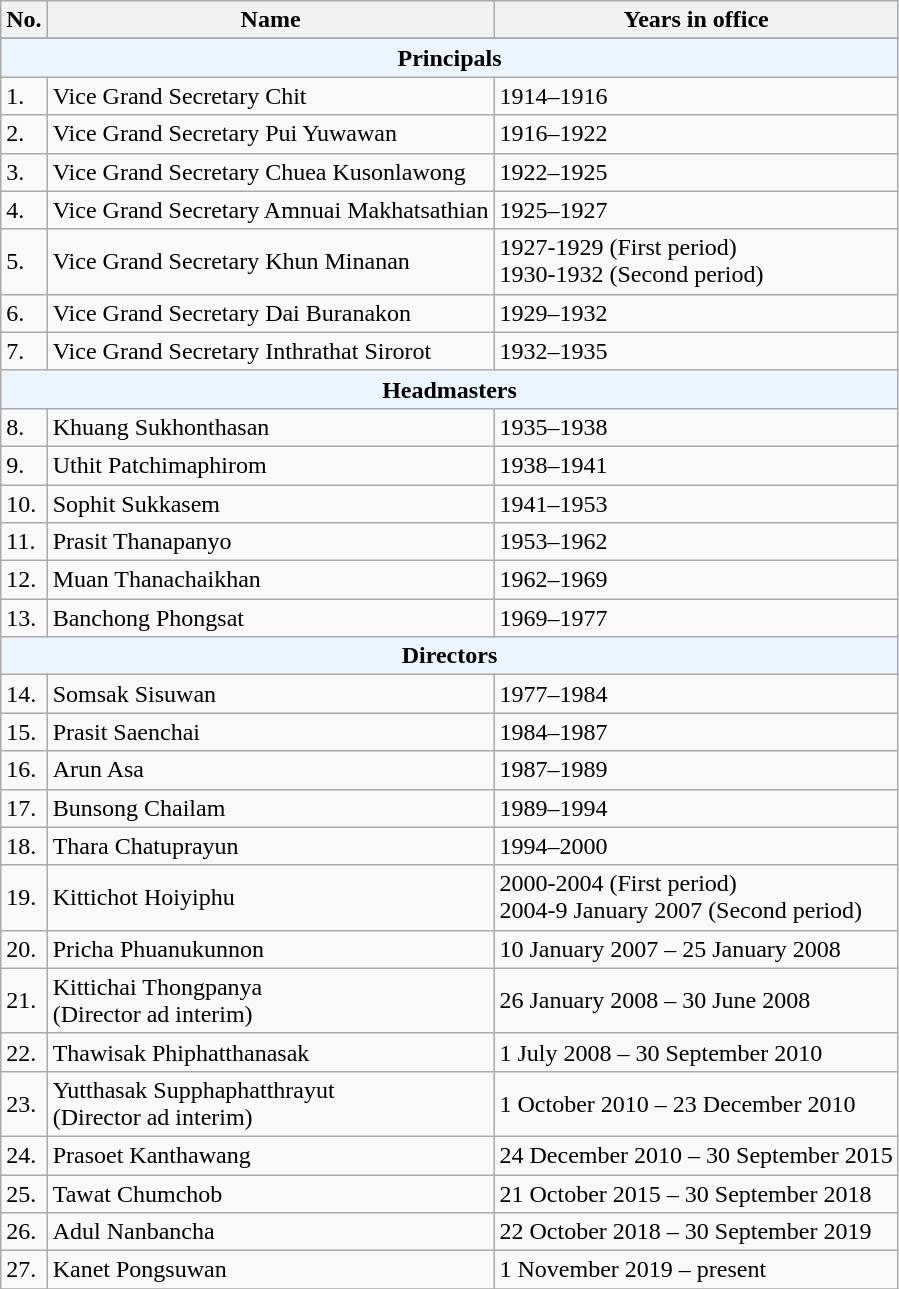<table class="wikitable">
<tr style="background:#ebf5ff">
<th>No.</th>
<th>Name</th>
<th>Years in office</th>
</tr>
<tr style="background:#ebf5ff">
</tr>
<tr>
<th colspan=4 style="background:#ebf5ff">Principals</th>
</tr>
<tr>
<td>1.</td>
<td>Vice Grand Secretary Chit</td>
<td>1914–1916</td>
</tr>
<tr>
<td>2.</td>
<td>Vice Grand Secretary Pui Yuwawan</td>
<td>1916–1922</td>
</tr>
<tr>
<td>3.</td>
<td>Vice Grand Secretary Chuea Kusonlawong</td>
<td>1922–1925</td>
</tr>
<tr>
<td>4.</td>
<td>Vice Grand Secretary Amnuai Makhatsathian</td>
<td>1925–1927</td>
</tr>
<tr>
<td>5.</td>
<td>Vice Grand Secretary Khun Minanan</td>
<td>1927-1929 (First period)<br>1930-1932 (Second period)</td>
</tr>
<tr>
<td>6.</td>
<td>Vice Grand Secretary Dai Buranakon</td>
<td>1929–1932</td>
</tr>
<tr>
<td>7.</td>
<td>Vice Grand Secretary Inthrathat Sirorot</td>
<td>1932–1935</td>
</tr>
<tr>
<th colspan=4 style="background:#ebf5ff">Headmasters</th>
</tr>
<tr>
<td>8.</td>
<td>Khuang Sukhonthasan</td>
<td>1935–1938</td>
</tr>
<tr>
<td>9.</td>
<td>Uthit Patchimaphirom</td>
<td>1938–1941</td>
</tr>
<tr>
<td>10.</td>
<td>Sophit Sukkasem</td>
<td>1941–1953</td>
</tr>
<tr>
<td>11.</td>
<td>Prasit Thanapanyo</td>
<td>1953–1962</td>
</tr>
<tr>
<td>12.</td>
<td>Muan Thanachaikhan</td>
<td>1962–1969</td>
</tr>
<tr>
<td>13.</td>
<td>Banchong Phongsat</td>
<td>1969–1977</td>
</tr>
<tr>
<th colspan=4 style="background:#ebf5ff">Directors</th>
</tr>
<tr>
<td>14.</td>
<td>Somsak Sisuwan</td>
<td>1977–1984</td>
</tr>
<tr>
<td>15.</td>
<td>Prasit Saenchai</td>
<td>1984–1987</td>
</tr>
<tr>
<td>16.</td>
<td>Arun Asa</td>
<td>1987–1989</td>
</tr>
<tr>
<td>17.</td>
<td>Bunsong Chailam</td>
<td>1989–1994</td>
</tr>
<tr>
<td>18.</td>
<td>Thara Chatuprayun</td>
<td>1994–2000</td>
</tr>
<tr>
<td>19.</td>
<td>Kittichot Hoiyiphu</td>
<td>2000-2004 (First period)<br>2004-9 January 2007 (Second period)</td>
</tr>
<tr>
<td>20.</td>
<td>Pricha Phuanukunnon</td>
<td>10 January 2007 – 25 January 2008</td>
</tr>
<tr>
<td>21.</td>
<td>Kittichai Thongpanya<br>(Director ad interim)</td>
<td>26 January 2008 – 30 June 2008</td>
</tr>
<tr>
<td>22.</td>
<td>Thawisak Phiphatthanasak</td>
<td>1 July 2008 – 30 September 2010</td>
</tr>
<tr>
<td>23.</td>
<td>Yutthasak Supphaphatthrayut<br>(Director ad interim)</td>
<td>1 October 2010 – 23 December 2010</td>
</tr>
<tr>
<td>24.</td>
<td>Prasoet Kanthawang</td>
<td>24 December 2010 – 30 September 2015</td>
</tr>
<tr>
<td>25.</td>
<td>Tawat Chumchob</td>
<td>21 October 2015 – 30 September 2018</td>
</tr>
<tr>
<td>26.</td>
<td>Adul Nanbancha</td>
<td>22 October 2018 – 30 September 2019</td>
</tr>
<tr>
<td>27.</td>
<td>Kanet Pongsuwan</td>
<td>1 November 2019 – present</td>
</tr>
<tr>
</tr>
</table>
